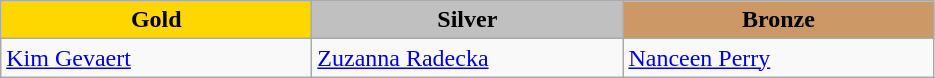<table class="wikitable" style="text-align:left">
<tr align="center">
<td width=200 bgcolor=gold><strong>Gold</strong></td>
<td width=200 bgcolor=silver><strong>Silver</strong></td>
<td width=200 bgcolor=CC9966><strong>Bronze</strong></td>
</tr>
<tr>
<td><a href='#'>Kim Gevaert</a><br><em></em></td>
<td><a href='#'>Zuzanna Radecka</a><br><em></em></td>
<td><a href='#'>Nanceen Perry</a><br><em></em></td>
</tr>
</table>
